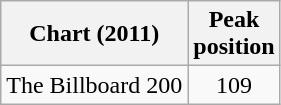<table class="wikitable">
<tr>
<th>Chart (2011)</th>
<th>Peak<br>position</th>
</tr>
<tr>
<td>The Billboard 200</td>
<td align="center">109</td>
</tr>
</table>
